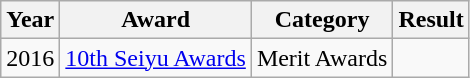<table class="wikitable">
<tr>
<th>Year</th>
<th>Award</th>
<th>Category</th>
<th>Result</th>
</tr>
<tr>
<td>2016</td>
<td><a href='#'>10th Seiyu Awards</a></td>
<td>Merit Awards</td>
<td></td>
</tr>
</table>
